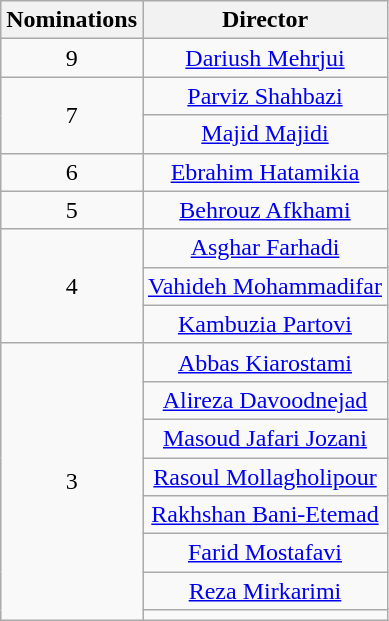<table class="wikitable" style="text-align:center;">
<tr>
<th>Nominations</th>
<th>Director</th>
</tr>
<tr>
<td style="text-align:center;">9</td>
<td><a href='#'>Dariush Mehrjui</a></td>
</tr>
<tr>
<td rowspan=2 style="text-align:center;">7</td>
<td><a href='#'>Parviz Shahbazi</a></td>
</tr>
<tr>
<td><a href='#'>Majid Majidi</a></td>
</tr>
<tr>
<td style="text-align:center;">6</td>
<td><a href='#'>Ebrahim Hatamikia</a></td>
</tr>
<tr>
<td style="text-align:center;">5</td>
<td><a href='#'>Behrouz Afkhami</a></td>
</tr>
<tr>
<td rowspan=3 style="text-align:center;">4</td>
<td><a href='#'>Asghar Farhadi</a></td>
</tr>
<tr>
<td><a href='#'>Vahideh Mohammadifar</a></td>
</tr>
<tr>
<td><a href='#'>Kambuzia Partovi</a></td>
</tr>
<tr>
<td rowspan=8 style="text-align:center;">3</td>
<td><a href='#'>Abbas Kiarostami</a></td>
</tr>
<tr>
<td><a href='#'>Alireza Davoodnejad</a></td>
</tr>
<tr>
<td><a href='#'>Masoud Jafari Jozani</a></td>
</tr>
<tr>
<td><a href='#'>Rasoul Mollagholipour</a></td>
</tr>
<tr>
<td><a href='#'>Rakhshan Bani-Etemad</a></td>
</tr>
<tr>
<td><a href='#'>Farid Mostafavi</a></td>
</tr>
<tr>
<td><a href='#'>Reza Mirkarimi</a></td>
</tr>
<tr>
<td></td>
</tr>
</table>
